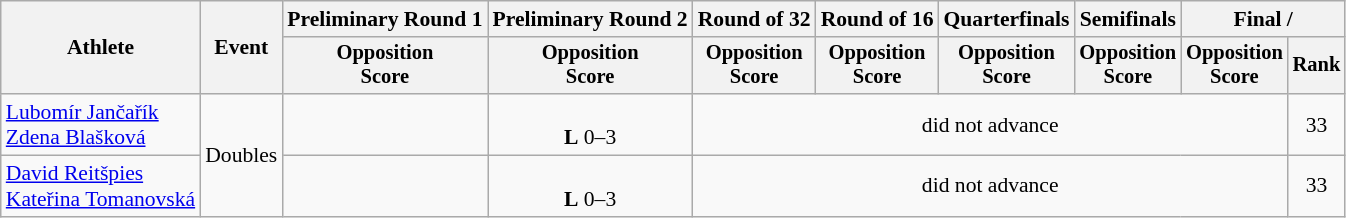<table class=wikitable style=font-size:90%;text-align:center>
<tr>
<th rowspan=2>Athlete</th>
<th rowspan=2>Event</th>
<th>Preliminary Round 1</th>
<th>Preliminary Round 2</th>
<th>Round of 32</th>
<th>Round of 16</th>
<th>Quarterfinals</th>
<th>Semifinals</th>
<th colspan=2>Final / </th>
</tr>
<tr style=font-size:95%>
<th>Opposition<br>Score</th>
<th>Opposition<br>Score</th>
<th>Opposition<br>Score</th>
<th>Opposition<br>Score</th>
<th>Opposition<br>Score</th>
<th>Opposition<br>Score</th>
<th>Opposition<br>Score</th>
<th>Rank</th>
</tr>
<tr align=center>
<td align=left><a href='#'>Lubomír Jančařík</a><br><a href='#'>Zdena Blašková</a></td>
<td align=left rowspan=2>Doubles</td>
<td></td>
<td><br><strong>L</strong> 0–3</td>
<td colspan=5>did not advance</td>
<td>33</td>
</tr>
<tr align=center>
<td align=left><a href='#'>David Reitšpies</a><br><a href='#'>Kateřina Tomanovská</a></td>
<td></td>
<td><br><strong>L</strong> 0–3</td>
<td colspan=5>did not advance</td>
<td>33</td>
</tr>
</table>
